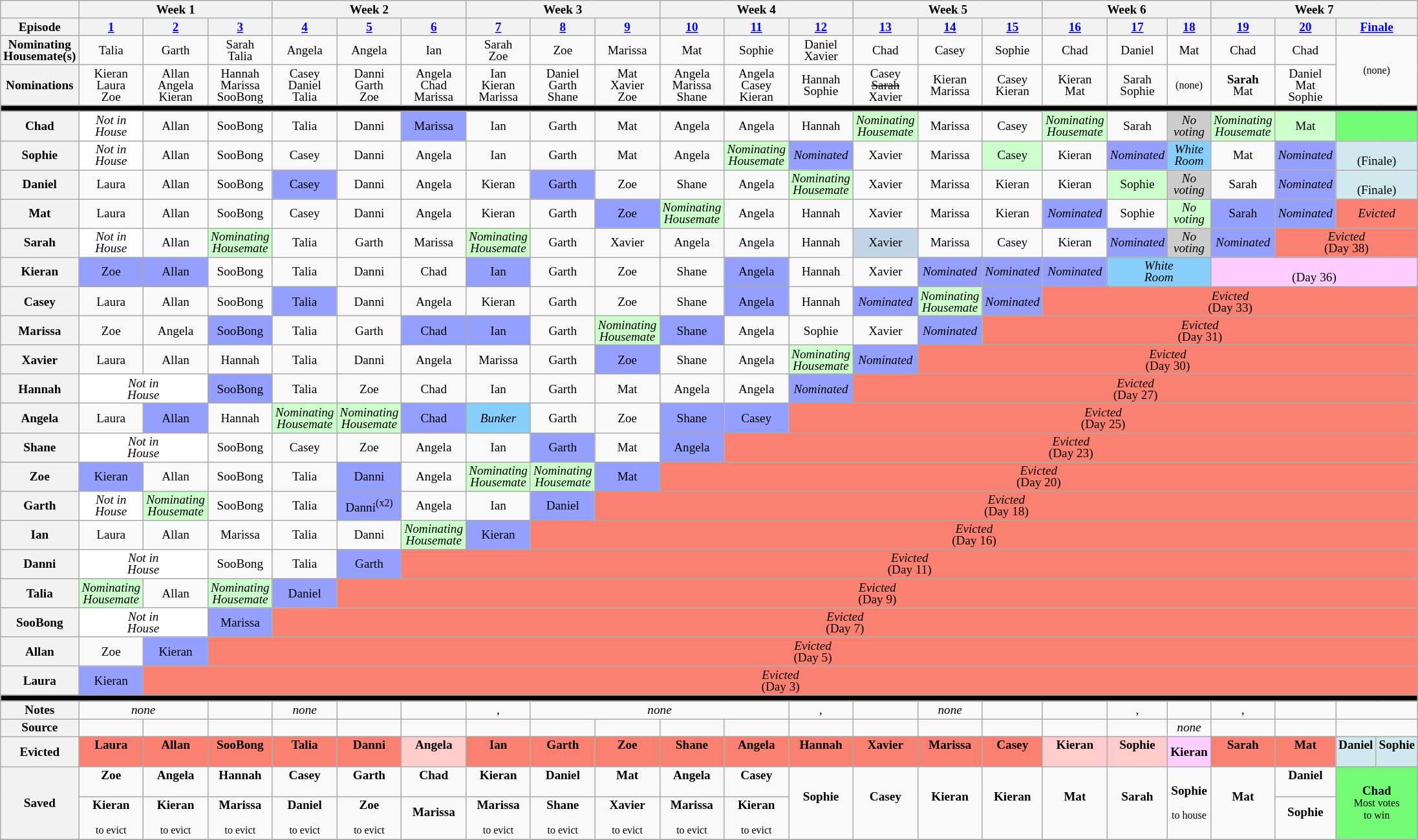<table class="wikitable" style="text-align:center; width:100%; font-size:80%; line-height:12px;">
<tr>
<th></th>
<th colspan="3">Week 1</th>
<th colspan="3">Week 2</th>
<th colspan="3">Week 3</th>
<th colspan="3">Week 4</th>
<th colspan="3">Week 5</th>
<th colspan="3">Week 6</th>
<th colspan="4">Week 7</th>
</tr>
<tr>
<th style="width:5%">Episode</th>
<th style="width:5%"><a href='#'>1</a></th>
<th style="width:5%"><a href='#'>2</a></th>
<th style="width:5%"><a href='#'>3</a></th>
<th style="width:5%"><a href='#'>4</a></th>
<th style="width:5%"><a href='#'>5</a></th>
<th style="width:5%"><a href='#'>6</a></th>
<th style="width:5%"><a href='#'>7</a></th>
<th style="width:5%"><a href='#'>8</a></th>
<th style="width:5%"><a href='#'>9</a></th>
<th style="width:5%"><a href='#'>10</a></th>
<th style="width:5%"><a href='#'>11</a></th>
<th style="width:5%"><a href='#'>12</a></th>
<th style="width:5%"><a href='#'>13</a></th>
<th style="width:5%"><a href='#'>14</a></th>
<th style="width:5%"><a href='#'>15</a></th>
<th style="width:5%"><a href='#'>16</a></th>
<th style="width:5%"><a href='#'>17</a></th>
<th style="width:5%"><a href='#'>18</a></th>
<th style="width:5%"><a href='#'>19</a></th>
<th style="width:5%"><a href='#'>20</a></th>
<th colspan="2" style="width:5%"><a href='#'>Finale</a></th>
</tr>
<tr>
<th>Nominating Housemate(s)</th>
<td>Talia</td>
<td>Garth</td>
<td>Sarah<br>Talia</td>
<td>Angela</td>
<td>Angela</td>
<td>Ian</td>
<td>Sarah<br>Zoe</td>
<td>Zoe</td>
<td>Marissa</td>
<td>Mat</td>
<td>Sophie</td>
<td>Daniel<br>Xavier</td>
<td>Chad</td>
<td>Casey</td>
<td>Sophie</td>
<td>Chad</td>
<td>Daniel</td>
<td>Mat</td>
<td>Chad</td>
<td>Chad</td>
<td colspan="2" rowspan="2"><small>(none)</small></td>
</tr>
<tr>
<th>Nominations</th>
<td>Kieran<br>Laura<br>Zoe</td>
<td>Allan<br>Angela<br>Kieran</td>
<td>Hannah<br>Marissa<br>SooBong</td>
<td>Casey<br>Daniel<br>Talia</td>
<td>Danni<br>Garth<br>Zoe</td>
<td>Angela<br>Chad<br>Marissa</td>
<td>Ian<br>Kieran<br>Marissa</td>
<td>Daniel<br>Garth<br>Shane</td>
<td>Mat<br>Xavier<br>Zoe</td>
<td>Angela<br>Marissa<br>Shane</td>
<td>Angela<br>Casey<br>Kieran</td>
<td>Hannah<br>Sophie</td>
<td>Casey<br><s>Sarah</s><br>Xavier</td>
<td>Kieran<br>Marissa</td>
<td>Casey<br>Kieran</td>
<td>Kieran<br>Mat</td>
<td>Sarah<br>Sophie</td>
<td><small>(none)</small></td>
<td><strong>Sarah</strong><br>Mat</td>
<td>Daniel<br>Mat<br>Sophie</td>
</tr>
<tr>
<th colspan="23" style="background:#000"></th>
</tr>
<tr>
<th>Chad</th>
<td style="background:white"><em>Not in<br>House</em></td>
<td>Allan</td>
<td>SooBong</td>
<td>Talia</td>
<td>Danni</td>
<td style="background:#959ffd">Marissa</td>
<td>Ian</td>
<td>Garth</td>
<td>Mat</td>
<td>Angela</td>
<td>Angela</td>
<td>Hannah</td>
<td style="background:#cfc;"><em>Nominating Housemate</em></td>
<td>Marissa</td>
<td>Casey</td>
<td style="background:#cfc;"><em>Nominating Housemate</em></td>
<td>Sarah</td>
<td style="background:#CCCCCC"><em>No<br>voting</em></td>
<td style="background:#cfc;"><em>Nominating Housemate</em></td>
<td style="background:#cfc;">Mat</td>
<td colspan="2" style="background:#73FB76"></td>
</tr>
<tr>
<th>Sophie</th>
<td style="background:white"><em>Not in<br>House</em></td>
<td>Allan</td>
<td>SooBong</td>
<td>Casey</td>
<td>Danni</td>
<td>Angela</td>
<td>Ian</td>
<td>Garth</td>
<td>Mat</td>
<td>Angela</td>
<td style="background:#cfc;"><em>Nominating Housemate</em></td>
<td style="background:#959ffd;"><em>Nominated</em></td>
<td>Xavier</td>
<td>Marissa</td>
<td style="background:#cfc;">Casey</td>
<td>Kieran</td>
<td style="background:#959ffd;"><em>Nominated</em></td>
<td style="background:#87CEFA"><em>White<br>Room</em></td>
<td>Mat</td>
<td style="background:#959ffd;"><em>Nominated</em></td>
<td colspan="2" bgcolor="D1E8EF"><br>(Finale)</td>
</tr>
<tr>
<th>Daniel</th>
<td>Laura</td>
<td>Allan</td>
<td>SooBong</td>
<td style="background:#959ffd">Casey</td>
<td>Danni</td>
<td>Angela</td>
<td>Kieran</td>
<td style="background:#959ffd">Garth</td>
<td>Zoe</td>
<td>Shane</td>
<td>Angela</td>
<td style="background:#cfc;"><em>Nominating Housemate</em></td>
<td>Xavier</td>
<td>Marissa</td>
<td>Kieran</td>
<td>Kieran</td>
<td style="background:#cfc;">Sophie</td>
<td style="background:#CCCCCC"><em>No<br>voting</em></td>
<td>Sarah</td>
<td style="background:#959ffd;"><em>Nominated</em></td>
<td colspan="2" bgcolor="D1E8EF"><br>(Finale)</td>
</tr>
<tr>
<th>Mat</th>
<td>Laura</td>
<td>Allan</td>
<td>SooBong</td>
<td>Casey</td>
<td>Danni</td>
<td>Angela</td>
<td>Kieran</td>
<td>Garth</td>
<td style="background:#959ffd">Zoe</td>
<td style="background:#cfc;"><em>Nominating Housemate</em></td>
<td>Angela</td>
<td>Hannah</td>
<td>Xavier</td>
<td>Marissa</td>
<td>Kieran</td>
<td style="background:#959ffd;"><em>Nominated</em></td>
<td>Sophie</td>
<td style="background:#cfc"><em>No<br>voting</em></td>
<td style="background:#959ffd;">Sarah</td>
<td style="background:#959ffd;"><em>Nominated</em></td>
<td colspan="2" style="background:salmon"><em>Evicted</em><br></td>
</tr>
<tr>
<th>Sarah</th>
<td style="background:white"><em>Not in<br>House</em></td>
<td>Allan</td>
<td style="background:#cfc;"><em>Nominating Housemate</em></td>
<td>Talia</td>
<td>Garth</td>
<td>Marissa</td>
<td style="background:#cfc;"><em>Nominating Housemate</em></td>
<td>Garth</td>
<td>Xavier</td>
<td>Angela</td>
<td>Angela</td>
<td>Hannah</td>
<td style="background:#C2D5E8">Xavier</td>
<td>Marissa</td>
<td>Casey</td>
<td>Kieran</td>
<td style="background:#959ffd;"><em>Nominated</em></td>
<td style="background:#CCCCCC"><em>No<br>voting</em></td>
<td style="background:#959ffd;"><em>Nominated</em></td>
<td colspan="3" style="background:salmon"><em>Evicted</em><br>(Day 38)</td>
</tr>
<tr>
<th>Kieran</th>
<td style="background:#959ffd">Zoe</td>
<td style="background:#959ffd">Allan</td>
<td>SooBong</td>
<td>Talia</td>
<td>Danni</td>
<td>Chad</td>
<td style="background:#959ffd">Ian</td>
<td>Garth</td>
<td>Zoe</td>
<td>Shane</td>
<td style="background:#959ffd">Angela</td>
<td>Hannah</td>
<td>Xavier</td>
<td style="background:#959ffd;"><em>Nominated</em></td>
<td style="background:#959ffd;"><em>Nominated</em></td>
<td style="background:#959ffd;"><em>Nominated</em></td>
<td colspan="2" style="background:#87CEFA"><em>White<br>Room</em></td>
<td colspan="4" style="background:#fcf"><br>(Day 36)</td>
</tr>
<tr>
<th>Casey</th>
<td>Laura</td>
<td>Allan</td>
<td>SooBong</td>
<td style="background:#959ffd">Talia</td>
<td>Danni</td>
<td>Angela</td>
<td>Kieran</td>
<td>Garth</td>
<td>Zoe</td>
<td>Shane</td>
<td style="background:#959ffd">Angela</td>
<td>Hannah</td>
<td style="background:#959ffd;"><em>Nominated</em></td>
<td style="background:#cfc;"><em>Nominating Housemate</em></td>
<td style="background:#959ffd;"><em>Nominated</em></td>
<td colspan="7" style="background:salmon"><em>Evicted</em><br>(Day 33)</td>
</tr>
<tr>
<th>Marissa</th>
<td>Zoe</td>
<td>Angela</td>
<td style="background:#959ffd">SooBong</td>
<td>Talia</td>
<td>Garth</td>
<td style="background:#959ffd">Chad</td>
<td style="background:#959ffd">Ian</td>
<td>Garth</td>
<td style="background:#cfc;"><em>Nominating Housemate</em></td>
<td style="background:#959ffd">Shane</td>
<td>Angela</td>
<td>Sophie</td>
<td>Xavier</td>
<td style="background:#959ffd;"><em>Nominated</em></td>
<td colspan="8" style="background:salmon"><em>Evicted</em><br>(Day 31)</td>
</tr>
<tr>
<th>Xavier</th>
<td>Laura</td>
<td>Allan</td>
<td>Hannah</td>
<td>Talia</td>
<td>Danni</td>
<td>Angela</td>
<td>Marissa</td>
<td>Garth</td>
<td style="background:#959ffd">Zoe</td>
<td>Shane</td>
<td>Angela</td>
<td style="background:#cfc;"><em>Nominating Housemate</em></td>
<td style="background:#959ffd;"><em>Nominated</em></td>
<td colspan="9" style="background:salmon"><em>Evicted</em><br>(Day 30)</td>
</tr>
<tr>
<th>Hannah</th>
<td style="background:white" colspan="2"><em>Not in<br>House</em></td>
<td style="background:#959ffd">SooBong</td>
<td>Talia</td>
<td>Zoe</td>
<td>Chad</td>
<td>Ian</td>
<td>Garth</td>
<td>Mat</td>
<td>Angela</td>
<td>Angela</td>
<td style="background:#959ffd"><em>Nominated</em></td>
<td colspan="10" style="background:salmon"><em>Evicted</em><br>(Day 27)</td>
</tr>
<tr>
<th>Angela</th>
<td>Laura</td>
<td style="background:#959ffd">Allan</td>
<td>Hannah</td>
<td style="background:#cfc;"><em>Nominating Housemate</em></td>
<td style="background:#cfc;"><em>Nominating Housemate</em></td>
<td style="background:#959ffd">Chad</td>
<td style="background:#87CEFA"><em>Bunker</em></td>
<td>Garth</td>
<td>Zoe</td>
<td style="background:#959ffd">Shane</td>
<td style="background:#959ffd">Casey</td>
<td colspan="11" style="background:salmon"><em>Evicted</em><br>(Day 25)</td>
</tr>
<tr>
<th>Shane</th>
<td style="background:white" colspan="2"><em>Not in<br>House</em></td>
<td>SooBong</td>
<td>Casey</td>
<td>Zoe</td>
<td>Angela</td>
<td>Ian</td>
<td style="background:#959ffd">Garth</td>
<td>Mat</td>
<td style="background:#959ffd">Angela</td>
<td colspan="12" style="background:salmon"><em>Evicted</em><br>(Day 23)</td>
</tr>
<tr>
<th>Zoe</th>
<td style="background:#959ffd">Kieran</td>
<td>Allan</td>
<td>SooBong</td>
<td>Talia</td>
<td style="background:#959ffd">Danni</td>
<td>Angela</td>
<td style="background:#cfc;"><em>Nominating Housemate</em></td>
<td style="background:#cfc;"><em>Nominating Housemate</em></td>
<td style="background:#959ffd">Mat</td>
<td colspan="13" style="background:salmon"><em>Evicted</em><br>(Day 20)</td>
</tr>
<tr>
<th>Garth</th>
<td style="background:white"><em>Not in<br>House</em></td>
<td style="background:#cfc;"><em>Nominating Housemate</em></td>
<td>SooBong</td>
<td>Talia</td>
<td style="background:#959ffd">Danni<sup>(x2)</sup></td>
<td>Angela</td>
<td>Ian</td>
<td style="background:#959ffd">Daniel</td>
<td colspan="14" style="background:salmon"><em>Evicted</em><br>(Day 18)</td>
</tr>
<tr>
<th>Ian</th>
<td>Laura</td>
<td>Allan</td>
<td>Marissa</td>
<td>Talia</td>
<td>Danni</td>
<td style="background:#cfc;"><em>Nominating Housemate</em></td>
<td style="background:#959ffd">Kieran</td>
<td colspan="15" style="background:salmon"><em>Evicted</em><br>(Day 16)</td>
</tr>
<tr>
<th>Danni</th>
<td style="background:white" colspan="2"><em>Not in<br>House</em></td>
<td>SooBong</td>
<td>Talia</td>
<td style="background:#959ffd">Garth</td>
<td colspan="17" style="background:salmon"><em>Evicted</em><br>(Day 11)</td>
</tr>
<tr>
<th>Talia</th>
<td style="background:#cfc;"><em>Nominating Housemate</em></td>
<td>Allan</td>
<td style="background:#cfc;"><em>Nominating Housemate</em></td>
<td style="background:#959ffd">Daniel</td>
<td colspan="18" style="background:salmon"><em>Evicted</em><br>(Day 9)</td>
</tr>
<tr>
<th>SooBong</th>
<td style="background:white" colspan="2"><em>Not in<br>House</em></td>
<td style="background:#959ffd">Marissa</td>
<td colspan="19" style="background:salmon"><em>Evicted</em><br>(Day 7)</td>
</tr>
<tr>
<th>Allan</th>
<td>Zoe</td>
<td style="background:#959ffd">Kieran</td>
<td colspan="20" style="background:salmon"><em>Evicted</em><br>(Day 5)</td>
</tr>
<tr>
<th>Laura</th>
<td style="background:#959ffd">Kieran</td>
<td colspan="21" style="background:salmon"><em>Evicted</em><br>(Day 3)</td>
</tr>
<tr>
<th colspan="23" style="background:#000"></th>
</tr>
<tr>
<th>Notes</th>
<td colspan="2"><em>none</em></td>
<td></td>
<td><em>none</em></td>
<td></td>
<td></td>
<td>, </td>
<td colspan="4"><em>none</em></td>
<td>, </td>
<td></td>
<td><em>none</em></td>
<td></td>
<td></td>
<td>, </td>
<td></td>
<td>, </td>
<td></td>
<td colspan="2"></td>
</tr>
<tr>
<th>Source</th>
<td></td>
<td></td>
<td></td>
<td></td>
<td></td>
<td></td>
<td></td>
<td></td>
<td></td>
<td></td>
<td></td>
<td></td>
<td></td>
<td></td>
<td></td>
<td></td>
<td></td>
<td><em>none</em></td>
<td></td>
<td></td>
</tr>
<tr>
<th>Evicted</th>
<td style="background:salmon"><strong>Laura</strong><br><small><br></small></td>
<td style="background:salmon"><strong>Allan</strong><br><small><br></small></td>
<td style="background:salmon"><strong>SooBong</strong><br><small><br></small></td>
<td style="background:salmon"><strong>Talia</strong><br><small><br></small></td>
<td style="background:salmon"><strong>Danni</strong><br><small><br></small></td>
<td style="background:#FCC"><strong>Angela</strong><br><small><br></small></td>
<td style="background:salmon"><strong>Ian</strong><br><small><br></small></td>
<td style="background:salmon"><strong>Garth</strong><br><small><br></small></td>
<td style="background:salmon"><strong>Zoe</strong><br><small><br></small></td>
<td style="background:salmon"><strong>Shane</strong><br><small><br></small></td>
<td style="background:salmon"><strong>Angela</strong><br><small><br></small></td>
<td style="background:salmon"><strong>Hannah</strong><br><small><br></small></td>
<td style="background:salmon"><strong>Xavier</strong><br><small><br></small></td>
<td style="background:salmon"><strong>Marissa</strong><br><small><br></small></td>
<td style="background:salmon"><strong>Casey</strong><br><small><br></small></td>
<td style="background:#FCC"><strong>Kieran</strong><br><small><br></small></td>
<td style="background:#FCC"><strong>Sophie</strong><br><small><br></small></td>
<td style="background:#fcf"><strong>Kieran</strong><br><small></small></td>
<td style="background:salmon"><strong>Sarah</strong><br><small><br></small></td>
<td style="background:salmon"><strong>Mat</strong><br><small><br></small></td>
<td style="background:#D1E8EF"><strong>Daniel</strong><br><small><br></small></td>
<td style="background:#D1E8EF"><strong>Sophie</strong><br><small><br></small></td>
</tr>
<tr>
<th rowspan="2">Saved</th>
<td><strong>Zoe</strong><br><small><br></small></td>
<td><strong>Angela</strong><br><small><br></small></td>
<td><strong>Hannah</strong><br><small><br></small></td>
<td><strong>Casey</strong><br><small><br></small></td>
<td><strong>Garth</strong><br><small><br></small></td>
<td><strong>Chad</strong><br><small><br></small></td>
<td><strong>Kieran</strong><br><small><br></small></td>
<td><strong>Daniel</strong><br><small><br></small></td>
<td><strong>Mat</strong><br><small><br></small></td>
<td><strong>Angela</strong><br><small><br></small></td>
<td><strong>Casey</strong><br><small><br></small></td>
<td rowspan="2"><strong>Sophie</strong><br><small><br></small></td>
<td rowspan="2"><strong>Casey</strong><br><small><br></small></td>
<td rowspan="2"><strong>Kieran</strong><br><small><br></small></td>
<td rowspan="2"><strong>Kieran</strong><br><small><br></small></td>
<td rowspan="2"><strong>Mat</strong><br><small><br></small></td>
<td rowspan="2"><strong>Sarah</strong><br><small><br></small></td>
<td rowspan="2"><strong>Sophie</strong><br><small><br>to house</small></td>
<td rowspan="2"><strong>Mat</strong><br><small><br></small></td>
<td><strong>Daniel</strong><br><small><br></small></td>
<td colspan="2" rowspan="2" style="background:#73FB76"><strong>Chad</strong><br><small>Most votes<br>to win</small></td>
</tr>
<tr>
<td><strong>Kieran</strong><br><small><br>to evict</small></td>
<td><strong>Kieran</strong><br><small><br>to evict</small></td>
<td><strong>Marissa</strong><br><small><br>to evict</small></td>
<td><strong>Daniel</strong><br><small><br>to evict</small></td>
<td><strong>Zoe</strong><br><small><br>to evict</small></td>
<td><strong>Marissa</strong><br><small><br></small></td>
<td><strong>Marissa</strong><br><small><br>to evict</small></td>
<td><strong>Shane</strong><br><small><br>to evict</small></td>
<td><strong>Xavier</strong><br><small><br>to evict</small></td>
<td><strong>Marissa</strong><br><small><br>to evict</small></td>
<td><strong>Kieran</strong><br><small><br>to evict</small></td>
<td><strong>Sophie</strong><br><small><br></small></td>
</tr>
<tr>
</tr>
</table>
